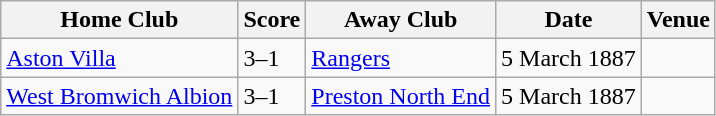<table class=wikitable>
<tr>
<th>Home Club</th>
<th>Score</th>
<th>Away Club</th>
<th>Date</th>
<th>Venue</th>
</tr>
<tr>
<td><a href='#'>Aston Villa</a></td>
<td>3–1</td>
<td><a href='#'>Rangers</a> </td>
<td>5 March 1887</td>
<td></td>
</tr>
<tr>
<td><a href='#'>West Bromwich Albion</a></td>
<td>3–1</td>
<td><a href='#'>Preston North End</a></td>
<td>5 March 1887</td>
<td></td>
</tr>
</table>
